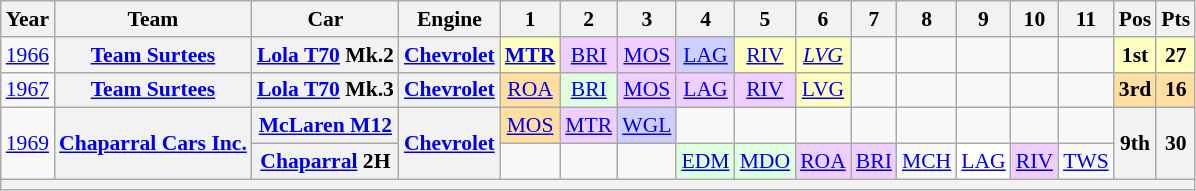<table class="wikitable" style="text-align:center; font-size:90%">
<tr>
<th>Year</th>
<th>Team</th>
<th>Car</th>
<th>Engine</th>
<th>1</th>
<th>2</th>
<th>3</th>
<th>4</th>
<th>5</th>
<th>6</th>
<th>7</th>
<th>8</th>
<th>9</th>
<th>10</th>
<th>11</th>
<th>Pos</th>
<th>Pts</th>
</tr>
<tr>
<td><a href='#'>1966</a></td>
<th><a href='#'>Team Surtees</a></th>
<th><a href='#'>Lola T70</a> Mk.2</th>
<th><a href='#'>Chevrolet</a></th>
<td style="background:#FFFFBF;"><strong><a href='#'>MTR</a></strong><br></td>
<td style="background:#EFCFFF;"><a href='#'>BRI</a><br></td>
<td style="background:#EFCFFF;"><a href='#'>MOS</a><br></td>
<td style="background:#CFCFFF;"><a href='#'>LAG</a><br></td>
<td style="background:#FFFFBF;"><a href='#'>RIV</a><br></td>
<td style="background:#FFFFBF;"><em><a href='#'>LVG</a></em><br></td>
<td></td>
<td></td>
<td></td>
<td></td>
<td></td>
<th style="background:#FFFFBF;">1st</th>
<th style="background:#FFFFBF;">27</th>
</tr>
<tr>
<td><a href='#'>1967</a></td>
<th><a href='#'>Team Surtees</a></th>
<th><a href='#'>Lola T70</a> Mk.3</th>
<th><a href='#'>Chevrolet</a></th>
<td style="background:#FFDF9F;"><a href='#'>ROA</a><br></td>
<td style="background:#DFFFDF;"><a href='#'>BRI</a><br></td>
<td style="background:#EFCFFF;"><a href='#'>MOS</a><br></td>
<td style="background:#EFCFFF;"><a href='#'>LAG</a><br></td>
<td style="background:#EFCFFF;"><a href='#'>RIV</a><br></td>
<td style="background:#FFFFBF;"><a href='#'>LVG</a><br></td>
<td></td>
<td></td>
<td></td>
<td></td>
<td></td>
<th style="background:#FFDF9F;">3rd</th>
<th style="background:#FFDF9F;">16</th>
</tr>
<tr>
<td rowspan=2><a href='#'>1969</a></td>
<th rowspan=2><a href='#'>Chaparral Cars Inc.</a></th>
<th><a href='#'>McLaren M12</a></th>
<th rowspan=2><a href='#'>Chevrolet</a></th>
<td style="background:#FFDF9F;"><a href='#'>MOS</a><br></td>
<td style="background:#EFCFFF;"><a href='#'>MTR</a><br></td>
<td style="background:#CFCFFF;"><a href='#'>WGL</a><br></td>
<td></td>
<td></td>
<td></td>
<td></td>
<td></td>
<td></td>
<td></td>
<td></td>
<th rowspan=2>9th</th>
<th rowspan=2>30</th>
</tr>
<tr>
<th><a href='#'>Chaparral</a> 2H</th>
<td></td>
<td></td>
<td></td>
<td style="background:#DFFFDF;"><a href='#'>EDM</a><br></td>
<td style="background:#DFFFDF;"><a href='#'>MDO</a><br></td>
<td style="background:#EFCFFF;"><a href='#'>ROA</a><br></td>
<td style="background:#EFCFFF;"><a href='#'>BRI</a><br></td>
<td><a href='#'>MCH</a></td>
<td style="background:#FFFFFF;"><a href='#'>LAG</a><br></td>
<td style="background:#EFCFFF;"><a href='#'>RIV</a><br></td>
<td><a href='#'>TWS</a></td>
</tr>
<tr>
<th colspan="17"></th>
</tr>
</table>
